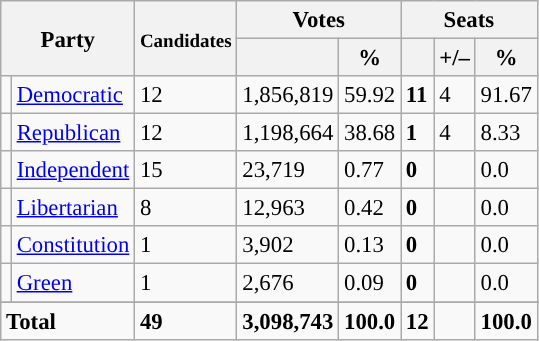<table class="wikitable" style="font-size: 95%;">
<tr>
<th colspan="2" rowspan="2">Party</th>
<th rowspan="2"><small>Candi</small><small>dates</small></th>
<th colspan="2">Votes</th>
<th colspan="3">Seats</th>
</tr>
<tr>
<th></th>
<th>%</th>
<th></th>
<th>+/–</th>
<th>%</th>
</tr>
<tr>
<td style="color:inherit;background:"></td>
<td align="left"><a href='#'>Democratic</a></td>
<td>12</td>
<td>1,856,819</td>
<td>59.92</td>
<td><strong>11</strong></td>
<td>4</td>
<td>91.67</td>
</tr>
<tr>
<td style="color:inherit;background:"></td>
<td align="left"><a href='#'>Republican</a></td>
<td>12</td>
<td>1,198,664</td>
<td>38.68</td>
<td><strong>1</strong></td>
<td>4</td>
<td>8.33</td>
</tr>
<tr>
<td style="color:inherit;background:"></td>
<td align="left"><a href='#'>Independent</a></td>
<td>15</td>
<td>23,719</td>
<td>0.77</td>
<td><strong>0</strong></td>
<td></td>
<td>0.0</td>
</tr>
<tr>
<td style="color:inherit;background:"></td>
<td align="left"><a href='#'>Libertarian</a></td>
<td>8</td>
<td>12,963</td>
<td>0.42</td>
<td><strong>0</strong></td>
<td></td>
<td>0.0</td>
</tr>
<tr>
<td style="color:inherit;background:"></td>
<td align="left"><a href='#'>Constitution</a></td>
<td>1</td>
<td>3,902</td>
<td>0.13</td>
<td><strong>0</strong></td>
<td></td>
<td>0.0</td>
</tr>
<tr>
<td style="color:inherit;background:"></td>
<td align="left"><a href='#'>Green</a></td>
<td>1</td>
<td>2,676</td>
<td>0.09</td>
<td><strong>0</strong></td>
<td></td>
<td>0.0</td>
</tr>
<tr>
</tr>
<tr style="font-weight:bold">
<td colspan="2" align="left">Total</td>
<td>49</td>
<td>3,098,743</td>
<td>100.0</td>
<td>12</td>
<td></td>
<td>100.0</td>
</tr>
</table>
